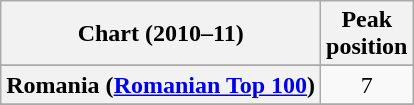<table class="wikitable sortable plainrowheaders" style="text-align:center">
<tr>
<th scope="col">Chart (2010–11)</th>
<th scope="col">Peak<br>position</th>
</tr>
<tr>
</tr>
<tr>
<th scope="row">Romania (<a href='#'>Romanian Top 100</a>)</th>
<td>7</td>
</tr>
<tr>
</tr>
<tr>
</tr>
<tr>
</tr>
</table>
